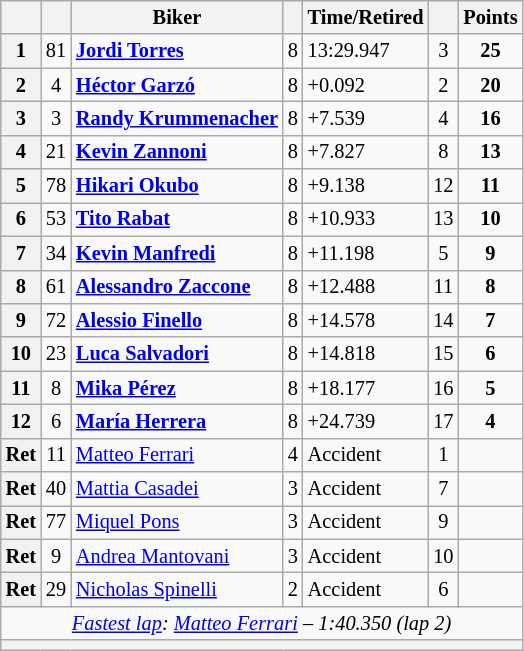<table class="wikitable sortable" style="font-size: 85%;">
<tr>
<th scope="col"></th>
<th scope="col"></th>
<th scope="col">Biker</th>
<th scope="col" class="unsortable"></th>
<th scope="col" class="unsortable">Time/Retired</th>
<th scope="col"></th>
<th scope="col">Points</th>
</tr>
<tr>
<th scope="row">1</th>
<td align="center">81</td>
<td> <strong><a href='#'>Jordi Torres</a></strong></td>
<td>8</td>
<td>13:29.947</td>
<td align="center">3</td>
<td align="center"><strong>25</strong></td>
</tr>
<tr>
<th scope="row">2</th>
<td align="center">4</td>
<td> <strong><a href='#'>Héctor Garzó</a></strong></td>
<td>8</td>
<td>+0.092</td>
<td align="center">2</td>
<td align="center"><strong>20</strong></td>
</tr>
<tr>
<th scope="row">3</th>
<td align="center">3</td>
<td> <strong><a href='#'>Randy Krummenacher</a></strong></td>
<td>8</td>
<td>+7.539</td>
<td align="center">4</td>
<td align="center"><strong>16</strong></td>
</tr>
<tr>
<th scope="row">4</th>
<td align="center">21</td>
<td> <strong><a href='#'>Kevin Zannoni</a></strong></td>
<td>8</td>
<td>+7.827</td>
<td align="center">8</td>
<td align="center"><strong>13</strong></td>
</tr>
<tr>
<th scope="row">5</th>
<td align="center">78</td>
<td> <strong><a href='#'>Hikari Okubo</a></strong></td>
<td>8</td>
<td>+9.138</td>
<td align="center">12</td>
<td align="center"><strong>11</strong></td>
</tr>
<tr>
<th scope="row">6</th>
<td align="center">53</td>
<td> <strong><a href='#'>Tito Rabat</a></strong></td>
<td>8</td>
<td>+10.933</td>
<td align="center">13</td>
<td align="center"><strong>10</strong></td>
</tr>
<tr>
<th scope="row">7</th>
<td align="center">34</td>
<td> <strong><a href='#'>Kevin Manfredi</a></strong></td>
<td>8</td>
<td>+11.198</td>
<td align="center">5</td>
<td align="center"><strong>9</strong></td>
</tr>
<tr>
<th scope="row">8</th>
<td align="center">61</td>
<td> <strong><a href='#'>Alessandro Zaccone</a></strong></td>
<td>8</td>
<td>+12.488</td>
<td align="center">11</td>
<td align="center"><strong>8</strong></td>
</tr>
<tr>
<th scope="row">9</th>
<td align="center">72</td>
<td> <strong><a href='#'>Alessio Finello</a></strong></td>
<td>8</td>
<td>+14.578</td>
<td align="center">14</td>
<td align="center"><strong>7</strong></td>
</tr>
<tr>
<th scope="row">10</th>
<td align="center">23</td>
<td> <strong><a href='#'>Luca Salvadori</a></strong></td>
<td>8</td>
<td>+14.818</td>
<td align="center">15</td>
<td align="center"><strong>6</strong></td>
</tr>
<tr>
<th scope="row">11</th>
<td align="center">8</td>
<td> <strong><a href='#'>Mika Pérez</a></strong></td>
<td>8</td>
<td>+18.177</td>
<td align="center">16</td>
<td align="center"><strong>5</strong></td>
</tr>
<tr>
<th scope="row">12</th>
<td align="center">6</td>
<td> <strong><a href='#'>María Herrera</a></strong></td>
<td>8</td>
<td>+24.739</td>
<td align="center">17</td>
<td align="center"><strong>4</strong></td>
</tr>
<tr>
<th scope="row">Ret</th>
<td align="center">11</td>
<td> <a href='#'>Matteo Ferrari</a></td>
<td>4</td>
<td>Accident</td>
<td align="center">1</td>
<td></td>
</tr>
<tr>
<th scope="row">Ret</th>
<td align="center">40</td>
<td> <a href='#'>Mattia Casadei</a></td>
<td>3</td>
<td>Accident</td>
<td align="center">7</td>
<td></td>
</tr>
<tr>
<th scope="row">Ret</th>
<td align="center">77</td>
<td> <a href='#'>Miquel Pons</a></td>
<td>3</td>
<td>Accident</td>
<td align="center">9</td>
<td></td>
</tr>
<tr>
<th scope="row">Ret</th>
<td align="center">9</td>
<td> <a href='#'>Andrea Mantovani</a></td>
<td>3</td>
<td>Accident</td>
<td align="center">10</td>
<td></td>
</tr>
<tr>
<th scope="row">Ret</th>
<td align="center">29</td>
<td> <a href='#'>Nicholas Spinelli</a></td>
<td>2</td>
<td>Accident</td>
<td align="center">6</td>
<td></td>
</tr>
<tr class="sortbottom">
<td colspan="7" style="text-align:center"><em><a href='#'>Fastest lap</a>:  <a href='#'>Matteo Ferrari</a> – 1:40.350 (lap 2)</em></td>
</tr>
<tr>
<th colspan="7"></th>
</tr>
</table>
